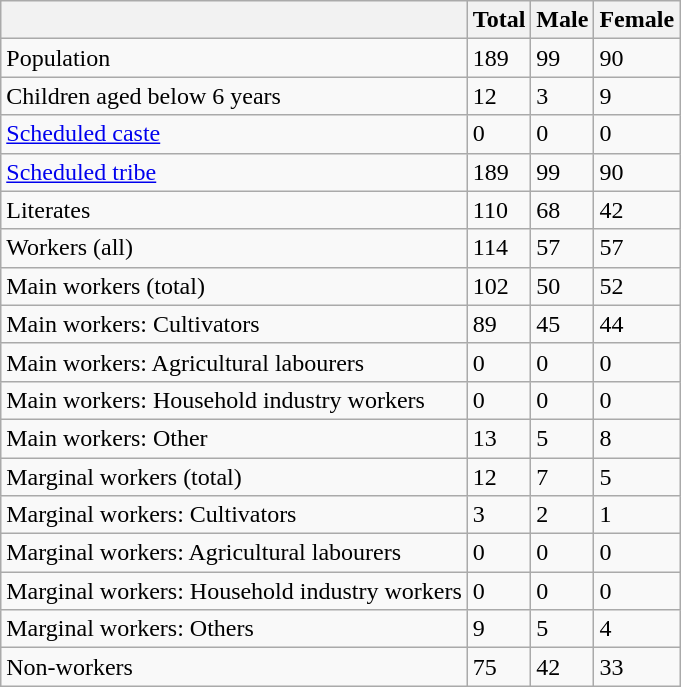<table class="wikitable sortable">
<tr>
<th></th>
<th>Total</th>
<th>Male</th>
<th>Female</th>
</tr>
<tr>
<td>Population</td>
<td>189</td>
<td>99</td>
<td>90</td>
</tr>
<tr>
<td>Children aged below 6 years</td>
<td>12</td>
<td>3</td>
<td>9</td>
</tr>
<tr>
<td><a href='#'>Scheduled caste</a></td>
<td>0</td>
<td>0</td>
<td>0</td>
</tr>
<tr>
<td><a href='#'>Scheduled tribe</a></td>
<td>189</td>
<td>99</td>
<td>90</td>
</tr>
<tr>
<td>Literates</td>
<td>110</td>
<td>68</td>
<td>42</td>
</tr>
<tr>
<td>Workers (all)</td>
<td>114</td>
<td>57</td>
<td>57</td>
</tr>
<tr>
<td>Main workers (total)</td>
<td>102</td>
<td>50</td>
<td>52</td>
</tr>
<tr>
<td>Main workers: Cultivators</td>
<td>89</td>
<td>45</td>
<td>44</td>
</tr>
<tr>
<td>Main workers: Agricultural labourers</td>
<td>0</td>
<td>0</td>
<td>0</td>
</tr>
<tr>
<td>Main workers: Household industry workers</td>
<td>0</td>
<td>0</td>
<td>0</td>
</tr>
<tr>
<td>Main workers: Other</td>
<td>13</td>
<td>5</td>
<td>8</td>
</tr>
<tr>
<td>Marginal workers (total)</td>
<td>12</td>
<td>7</td>
<td>5</td>
</tr>
<tr>
<td>Marginal workers: Cultivators</td>
<td>3</td>
<td>2</td>
<td>1</td>
</tr>
<tr>
<td>Marginal workers: Agricultural labourers</td>
<td>0</td>
<td>0</td>
<td>0</td>
</tr>
<tr>
<td>Marginal workers: Household industry workers</td>
<td>0</td>
<td>0</td>
<td>0</td>
</tr>
<tr>
<td>Marginal workers: Others</td>
<td>9</td>
<td>5</td>
<td>4</td>
</tr>
<tr>
<td>Non-workers</td>
<td>75</td>
<td>42</td>
<td>33</td>
</tr>
</table>
